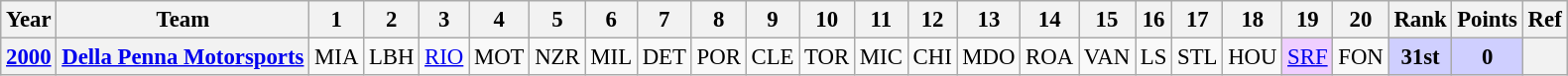<table class="wikitable" style="text-align:center; font-size:95%">
<tr>
<th>Year</th>
<th>Team</th>
<th>1</th>
<th>2</th>
<th>3</th>
<th>4</th>
<th>5</th>
<th>6</th>
<th>7</th>
<th>8</th>
<th>9</th>
<th>10</th>
<th>11</th>
<th>12</th>
<th>13</th>
<th>14</th>
<th>15</th>
<th>16</th>
<th>17</th>
<th>18</th>
<th>19</th>
<th>20</th>
<th>Rank</th>
<th>Points</th>
<th>Ref</th>
</tr>
<tr>
<th><a href='#'>2000</a></th>
<th><a href='#'>Della Penna Motorsports</a></th>
<td>MIA</td>
<td>LBH</td>
<td><a href='#'>RIO</a></td>
<td>MOT</td>
<td>NZR</td>
<td>MIL</td>
<td>DET</td>
<td>POR</td>
<td>CLE</td>
<td>TOR</td>
<td>MIC</td>
<td>CHI</td>
<td>MDO</td>
<td>ROA</td>
<td>VAN</td>
<td>LS</td>
<td>STL</td>
<td>HOU</td>
<td style="background:#EFCFFF;"><a href='#'>SRF</a><br></td>
<td>FON</td>
<td style="background:#CFCFFF;"><strong>31st</strong></td>
<td style="background:#CFCFFF;"><strong>0</strong></td>
<th></th>
</tr>
</table>
